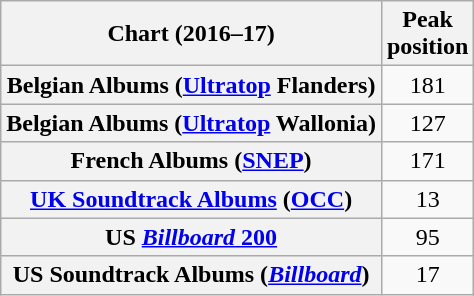<table class="wikitable sortable plainrowheaders" style="text-align:center">
<tr>
<th scope="col">Chart (2016–17)</th>
<th scope="col">Peak<br>position</th>
</tr>
<tr>
<th scope="row">Belgian Albums (<a href='#'>Ultratop</a> Flanders)</th>
<td>181</td>
</tr>
<tr>
<th scope="row">Belgian Albums (<a href='#'>Ultratop</a> Wallonia)</th>
<td>127</td>
</tr>
<tr>
<th scope="row">French Albums (<a href='#'>SNEP</a>)</th>
<td>171</td>
</tr>
<tr>
<th scope="row"><a href='#'>UK Soundtrack Albums</a> (<a href='#'>OCC</a>)</th>
<td>13</td>
</tr>
<tr>
<th scope="row">US <a href='#'><em>Billboard</em> 200</a></th>
<td>95</td>
</tr>
<tr>
<th scope="row">US Soundtrack Albums (<a href='#'><em>Billboard</em></a>)</th>
<td>17</td>
</tr>
</table>
